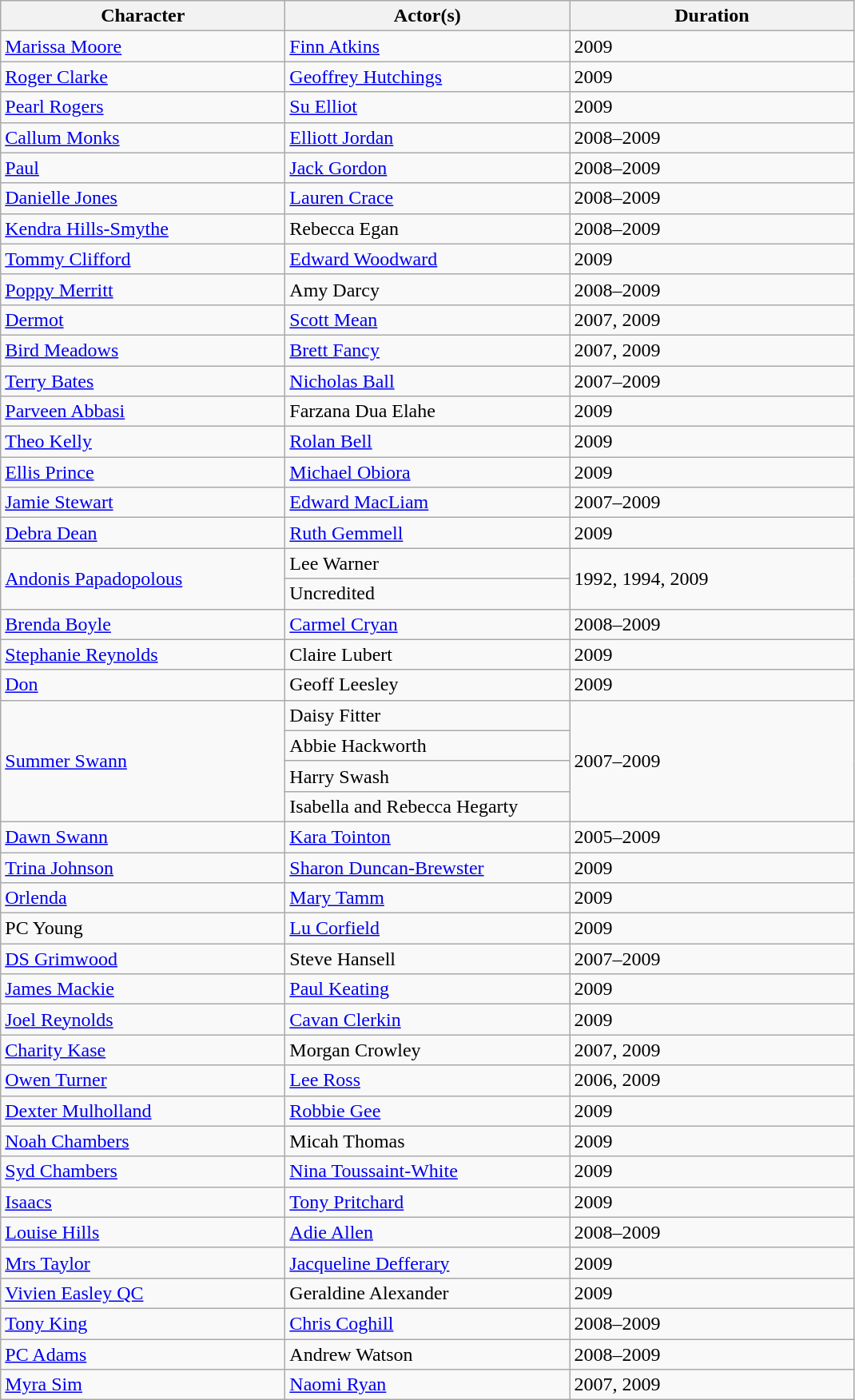<table class="wikitable">
<tr>
<th scope="col" width="230">Character</th>
<th scope="col" width="230">Actor(s)</th>
<th scope="col" width="230">Duration</th>
</tr>
<tr>
<td><a href='#'>Marissa Moore</a></td>
<td><a href='#'>Finn Atkins</a></td>
<td>2009</td>
</tr>
<tr>
<td><a href='#'>Roger Clarke</a></td>
<td><a href='#'>Geoffrey Hutchings</a></td>
<td>2009</td>
</tr>
<tr>
<td><a href='#'>Pearl Rogers</a></td>
<td><a href='#'>Su Elliot</a></td>
<td>2009</td>
</tr>
<tr>
<td><a href='#'>Callum Monks</a></td>
<td><a href='#'>Elliott Jordan</a></td>
<td>2008–2009</td>
</tr>
<tr>
<td><a href='#'>Paul</a></td>
<td><a href='#'>Jack Gordon</a></td>
<td>2008–2009</td>
</tr>
<tr>
<td><a href='#'>Danielle Jones</a></td>
<td><a href='#'>Lauren Crace</a></td>
<td>2008–2009</td>
</tr>
<tr>
<td><a href='#'>Kendra Hills-Smythe</a></td>
<td>Rebecca Egan</td>
<td>2008–2009</td>
</tr>
<tr>
<td><a href='#'>Tommy Clifford</a></td>
<td><a href='#'>Edward Woodward</a></td>
<td>2009</td>
</tr>
<tr>
<td><a href='#'>Poppy Merritt</a></td>
<td>Amy Darcy</td>
<td>2008–2009</td>
</tr>
<tr>
<td><a href='#'>Dermot</a></td>
<td><a href='#'>Scott Mean</a></td>
<td>2007, 2009</td>
</tr>
<tr>
<td><a href='#'>Bird Meadows</a></td>
<td><a href='#'>Brett Fancy</a></td>
<td>2007, 2009</td>
</tr>
<tr>
<td><a href='#'>Terry Bates</a></td>
<td><a href='#'>Nicholas Ball</a></td>
<td>2007–2009</td>
</tr>
<tr>
<td><a href='#'>Parveen Abbasi</a></td>
<td>Farzana Dua Elahe</td>
<td>2009</td>
</tr>
<tr>
<td><a href='#'>Theo Kelly</a></td>
<td><a href='#'>Rolan Bell</a></td>
<td>2009</td>
</tr>
<tr>
<td><a href='#'>Ellis Prince</a></td>
<td><a href='#'>Michael Obiora</a></td>
<td>2009</td>
</tr>
<tr>
<td><a href='#'>Jamie Stewart</a></td>
<td><a href='#'>Edward MacLiam</a></td>
<td>2007–2009</td>
</tr>
<tr>
<td><a href='#'>Debra Dean</a></td>
<td><a href='#'>Ruth Gemmell</a></td>
<td>2009</td>
</tr>
<tr>
<td rowspan="2"><a href='#'>Andonis Papadopolous</a></td>
<td>Lee Warner</td>
<td rowspan="2">1992, 1994, 2009</td>
</tr>
<tr>
<td>Uncredited</td>
</tr>
<tr>
<td><a href='#'>Brenda Boyle</a></td>
<td><a href='#'>Carmel Cryan</a></td>
<td>2008–2009</td>
</tr>
<tr>
<td><a href='#'>Stephanie Reynolds</a></td>
<td>Claire Lubert</td>
<td>2009</td>
</tr>
<tr>
<td><a href='#'>Don</a></td>
<td>Geoff Leesley</td>
<td>2009</td>
</tr>
<tr>
<td rowspan="4"><a href='#'>Summer Swann</a></td>
<td>Daisy Fitter</td>
<td rowspan="4">2007–2009</td>
</tr>
<tr>
<td>Abbie Hackworth</td>
</tr>
<tr>
<td>Harry Swash</td>
</tr>
<tr>
<td>Isabella and Rebecca Hegarty</td>
</tr>
<tr>
<td><a href='#'>Dawn Swann</a></td>
<td><a href='#'>Kara Tointon</a></td>
<td>2005–2009</td>
</tr>
<tr>
<td><a href='#'>Trina Johnson</a></td>
<td><a href='#'>Sharon Duncan-Brewster</a></td>
<td>2009</td>
</tr>
<tr>
<td><a href='#'>Orlenda</a></td>
<td><a href='#'>Mary Tamm</a></td>
<td>2009</td>
</tr>
<tr>
<td>PC Young</td>
<td><a href='#'>Lu Corfield</a></td>
<td>2009</td>
</tr>
<tr>
<td><a href='#'>DS Grimwood</a></td>
<td>Steve Hansell</td>
<td>2007–2009</td>
</tr>
<tr>
<td><a href='#'>James Mackie</a></td>
<td><a href='#'>Paul Keating</a></td>
<td>2009</td>
</tr>
<tr>
<td><a href='#'>Joel Reynolds</a></td>
<td><a href='#'>Cavan Clerkin</a></td>
<td>2009</td>
</tr>
<tr>
<td><a href='#'>Charity Kase</a></td>
<td>Morgan Crowley</td>
<td>2007, 2009</td>
</tr>
<tr>
<td><a href='#'>Owen Turner</a></td>
<td><a href='#'>Lee Ross</a></td>
<td>2006, 2009</td>
</tr>
<tr>
<td><a href='#'>Dexter Mulholland</a></td>
<td><a href='#'>Robbie Gee</a></td>
<td>2009</td>
</tr>
<tr>
<td><a href='#'>Noah Chambers</a></td>
<td>Micah Thomas</td>
<td>2009</td>
</tr>
<tr>
<td><a href='#'>Syd Chambers</a></td>
<td><a href='#'>Nina Toussaint-White</a></td>
<td>2009</td>
</tr>
<tr>
<td><a href='#'>Isaacs</a></td>
<td><a href='#'>Tony Pritchard</a></td>
<td>2009</td>
</tr>
<tr>
<td><a href='#'>Louise Hills</a></td>
<td><a href='#'>Adie Allen</a></td>
<td>2008–2009</td>
</tr>
<tr>
<td><a href='#'>Mrs Taylor</a></td>
<td><a href='#'>Jacqueline Defferary</a></td>
<td>2009</td>
</tr>
<tr>
<td><a href='#'>Vivien Easley QC</a></td>
<td>Geraldine Alexander</td>
<td>2009</td>
</tr>
<tr>
<td><a href='#'>Tony King</a></td>
<td><a href='#'>Chris Coghill</a></td>
<td>2008–2009</td>
</tr>
<tr>
<td><a href='#'>PC Adams</a></td>
<td>Andrew Watson</td>
<td>2008–2009</td>
</tr>
<tr>
<td><a href='#'>Myra Sim</a></td>
<td><a href='#'>Naomi Ryan</a></td>
<td>2007, 2009</td>
</tr>
</table>
